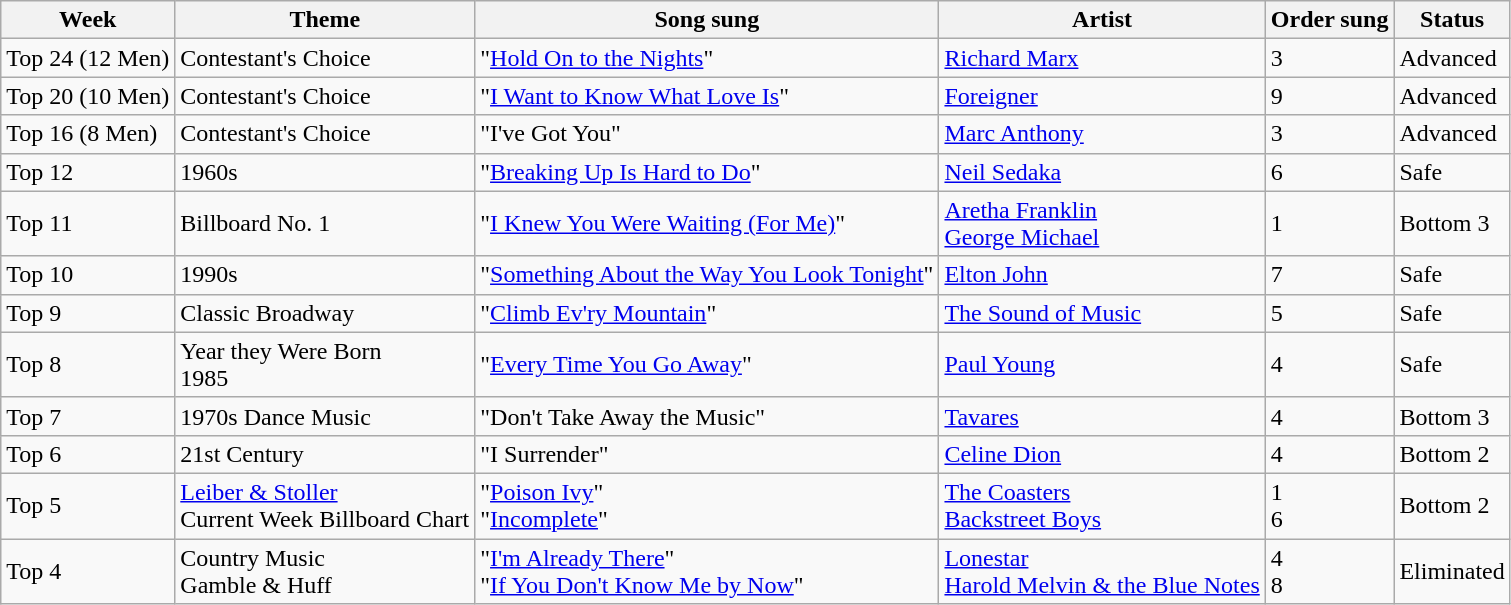<table class="wikitable">
<tr>
<th>Week</th>
<th>Theme</th>
<th>Song sung</th>
<th>Artist</th>
<th>Order sung</th>
<th>Status</th>
</tr>
<tr>
<td>Top 24 (12 Men)</td>
<td>Contestant's Choice</td>
<td>"<a href='#'>Hold On to the Nights</a>"</td>
<td><a href='#'>Richard Marx</a></td>
<td>3</td>
<td>Advanced</td>
</tr>
<tr>
<td>Top 20 (10 Men)</td>
<td>Contestant's Choice</td>
<td>"<a href='#'>I Want to Know What Love Is</a>"</td>
<td><a href='#'>Foreigner</a></td>
<td>9</td>
<td>Advanced</td>
</tr>
<tr>
<td>Top 16 (8 Men)</td>
<td>Contestant's Choice</td>
<td>"I've Got You"</td>
<td><a href='#'>Marc Anthony</a></td>
<td>3</td>
<td>Advanced</td>
</tr>
<tr>
<td>Top 12</td>
<td>1960s</td>
<td>"<a href='#'>Breaking Up Is Hard to Do</a>"</td>
<td><a href='#'>Neil Sedaka</a></td>
<td>6</td>
<td>Safe</td>
</tr>
<tr>
<td>Top 11</td>
<td>Billboard No. 1</td>
<td>"<a href='#'>I Knew You Were Waiting (For Me)</a>"</td>
<td><a href='#'>Aretha Franklin</a><br><a href='#'>George Michael</a></td>
<td>1</td>
<td>Bottom 3</td>
</tr>
<tr>
<td>Top 10</td>
<td>1990s</td>
<td>"<a href='#'>Something About the Way You Look Tonight</a>"</td>
<td><a href='#'>Elton John</a></td>
<td>7</td>
<td>Safe</td>
</tr>
<tr>
<td>Top 9</td>
<td>Classic Broadway</td>
<td>"<a href='#'>Climb Ev'ry Mountain</a>"</td>
<td><a href='#'>The Sound of Music</a></td>
<td>5</td>
<td>Safe</td>
</tr>
<tr>
<td>Top 8</td>
<td>Year they Were Born<br>1985</td>
<td>"<a href='#'>Every Time You Go Away</a>"</td>
<td><a href='#'>Paul Young</a></td>
<td>4</td>
<td>Safe</td>
</tr>
<tr>
<td>Top 7</td>
<td>1970s Dance Music</td>
<td>"Don't Take Away the Music"</td>
<td><a href='#'>Tavares</a></td>
<td>4</td>
<td>Bottom 3</td>
</tr>
<tr>
<td>Top 6</td>
<td>21st Century</td>
<td>"I Surrender"</td>
<td><a href='#'>Celine Dion</a></td>
<td>4</td>
<td>Bottom 2</td>
</tr>
<tr>
<td>Top 5</td>
<td><a href='#'>Leiber & Stoller</a><br>Current Week Billboard Chart</td>
<td>"<a href='#'>Poison Ivy</a>"<br>"<a href='#'>Incomplete</a>"</td>
<td><a href='#'>The Coasters</a><br><a href='#'>Backstreet Boys</a></td>
<td>1<br>6</td>
<td>Bottom 2</td>
</tr>
<tr>
<td>Top 4</td>
<td>Country Music<br>Gamble & Huff</td>
<td>"<a href='#'>I'm Already There</a>"<br>"<a href='#'>If You Don't Know Me by Now</a>"</td>
<td><a href='#'>Lonestar</a><br><a href='#'>Harold Melvin & the Blue Notes</a><br></td>
<td>4<br>8</td>
<td>Eliminated</td>
</tr>
</table>
